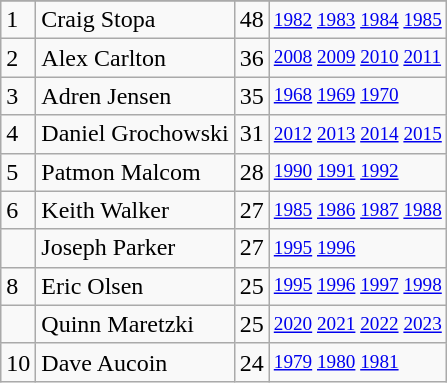<table class="wikitable">
<tr>
</tr>
<tr>
<td>1</td>
<td>Craig Stopa</td>
<td>48</td>
<td style="font-size:80%;"><a href='#'>1982</a> <a href='#'>1983</a> <a href='#'>1984</a> <a href='#'>1985</a></td>
</tr>
<tr>
<td>2</td>
<td>Alex Carlton</td>
<td>36</td>
<td style="font-size:80%;"><a href='#'>2008</a> <a href='#'>2009</a> <a href='#'>2010</a> <a href='#'>2011</a></td>
</tr>
<tr>
<td>3</td>
<td>Adren Jensen</td>
<td>35</td>
<td style="font-size:80%;"><a href='#'>1968</a> <a href='#'>1969</a> <a href='#'>1970</a></td>
</tr>
<tr>
<td>4</td>
<td>Daniel Grochowski</td>
<td>31</td>
<td style="font-size:80%;"><a href='#'>2012</a> <a href='#'>2013</a> <a href='#'>2014</a> <a href='#'>2015</a></td>
</tr>
<tr>
<td>5</td>
<td>Patmon Malcom</td>
<td>28</td>
<td style="font-size:80%;"><a href='#'>1990</a> <a href='#'>1991</a> <a href='#'>1992</a></td>
</tr>
<tr>
<td>6</td>
<td>Keith Walker</td>
<td>27</td>
<td style="font-size:80%;"><a href='#'>1985</a> <a href='#'>1986</a> <a href='#'>1987</a> <a href='#'>1988</a></td>
</tr>
<tr>
<td></td>
<td>Joseph Parker</td>
<td>27</td>
<td style="font-size:80%;"><a href='#'>1995</a> <a href='#'>1996</a></td>
</tr>
<tr>
<td>8</td>
<td>Eric Olsen</td>
<td>25</td>
<td style="font-size:80%;"><a href='#'>1995</a> <a href='#'>1996</a> <a href='#'>1997</a> <a href='#'>1998</a></td>
</tr>
<tr>
<td></td>
<td>Quinn Maretzki</td>
<td>25</td>
<td style="font-size:80%;"><a href='#'>2020</a> <a href='#'>2021</a> <a href='#'>2022</a> <a href='#'>2023</a></td>
</tr>
<tr>
<td>10</td>
<td>Dave Aucoin</td>
<td>24</td>
<td style="font-size:80%;"><a href='#'>1979</a> <a href='#'>1980</a> <a href='#'>1981</a></td>
</tr>
</table>
